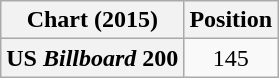<table class="wikitable plainrowheaders">
<tr>
<th scope="col">Chart (2015)</th>
<th scope="col">Position</th>
</tr>
<tr>
<th scope="row">US <em>Billboard</em> 200</th>
<td align="center">145</td>
</tr>
</table>
